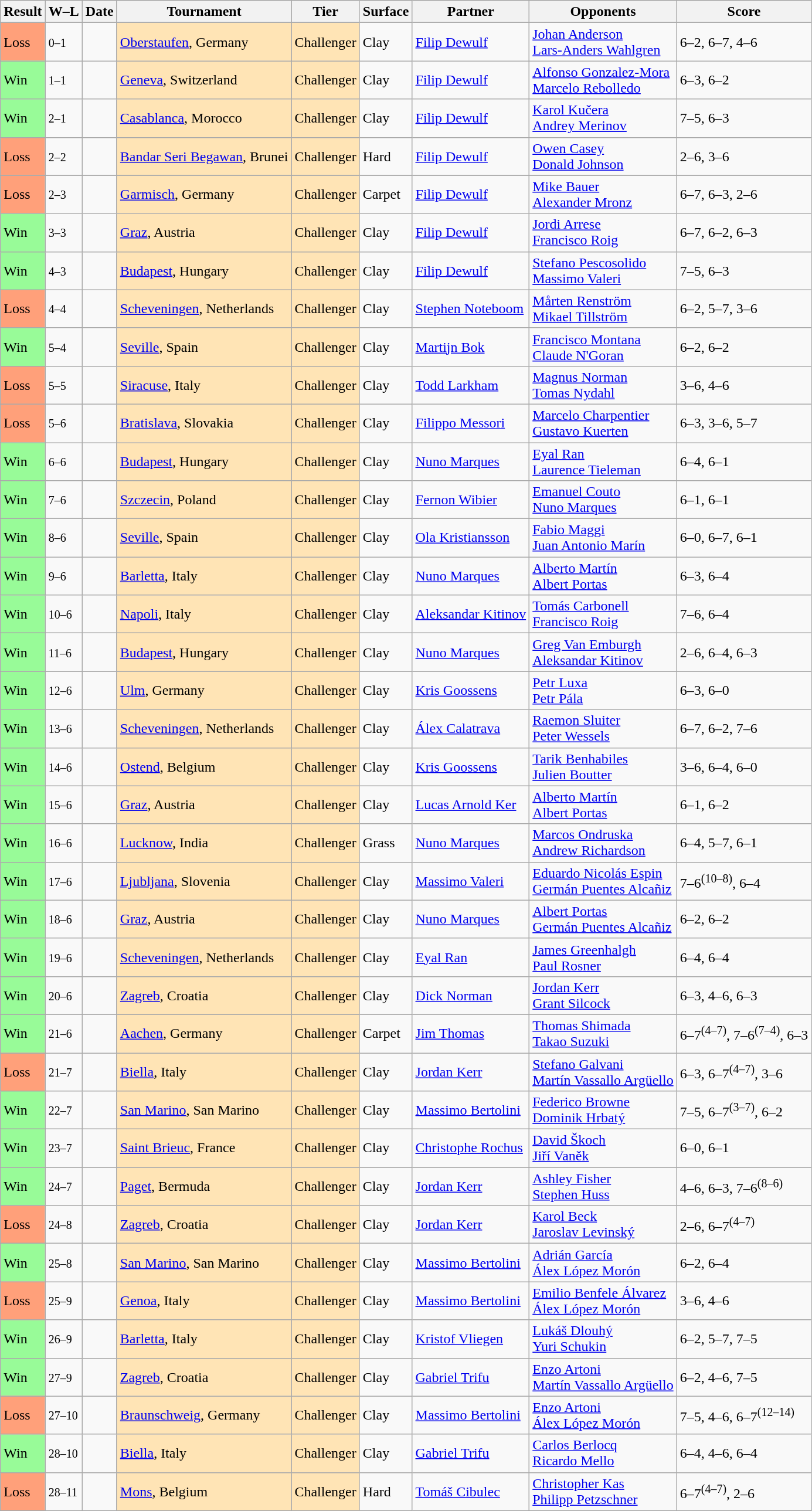<table class="sortable wikitable">
<tr>
<th>Result</th>
<th class="unsortable">W–L</th>
<th>Date</th>
<th>Tournament</th>
<th>Tier</th>
<th>Surface</th>
<th>Partner</th>
<th>Opponents</th>
<th class="unsortable">Score</th>
</tr>
<tr>
<td style="background:#ffa07a;">Loss</td>
<td><small>0–1</small></td>
<td></td>
<td style="background:moccasin;"><a href='#'>Oberstaufen</a>, Germany</td>
<td style="background:moccasin;">Challenger</td>
<td>Clay</td>
<td> <a href='#'>Filip Dewulf</a></td>
<td> <a href='#'>Johan Anderson</a> <br>  <a href='#'>Lars-Anders Wahlgren</a></td>
<td>6–2, 6–7, 4–6</td>
</tr>
<tr>
<td style="background:#98fb98;">Win</td>
<td><small>1–1</small></td>
<td></td>
<td style="background:moccasin;"><a href='#'>Geneva</a>, Switzerland</td>
<td style="background:moccasin;">Challenger</td>
<td>Clay</td>
<td> <a href='#'>Filip Dewulf</a></td>
<td> <a href='#'>Alfonso Gonzalez-Mora</a> <br>  <a href='#'>Marcelo Rebolledo</a></td>
<td>6–3, 6–2</td>
</tr>
<tr>
<td style="background:#98fb98;">Win</td>
<td><small>2–1</small></td>
<td></td>
<td style="background:moccasin;"><a href='#'>Casablanca</a>, Morocco</td>
<td style="background:moccasin;">Challenger</td>
<td>Clay</td>
<td> <a href='#'>Filip Dewulf</a></td>
<td> <a href='#'>Karol Kučera</a> <br>  <a href='#'>Andrey Merinov</a></td>
<td>7–5, 6–3</td>
</tr>
<tr>
<td style="background:#ffa07a;">Loss</td>
<td><small>2–2</small></td>
<td></td>
<td style="background:moccasin;"><a href='#'>Bandar Seri Begawan</a>, Brunei</td>
<td style="background:moccasin;">Challenger</td>
<td>Hard</td>
<td> <a href='#'>Filip Dewulf</a></td>
<td> <a href='#'>Owen Casey</a> <br>  <a href='#'>Donald Johnson</a></td>
<td>2–6, 3–6</td>
</tr>
<tr>
<td style="background:#ffa07a;">Loss</td>
<td><small>2–3</small></td>
<td></td>
<td style="background:moccasin;"><a href='#'>Garmisch</a>, Germany</td>
<td style="background:moccasin;">Challenger</td>
<td>Carpet</td>
<td> <a href='#'>Filip Dewulf</a></td>
<td> <a href='#'>Mike Bauer</a> <br>  <a href='#'>Alexander Mronz</a></td>
<td>6–7, 6–3, 2–6</td>
</tr>
<tr>
<td style="background:#98fb98;">Win</td>
<td><small>3–3</small></td>
<td></td>
<td style="background:moccasin;"><a href='#'>Graz</a>, Austria</td>
<td style="background:moccasin;">Challenger</td>
<td>Clay</td>
<td> <a href='#'>Filip Dewulf</a></td>
<td> <a href='#'>Jordi Arrese</a> <br>  <a href='#'>Francisco Roig</a></td>
<td>6–7, 6–2, 6–3</td>
</tr>
<tr>
<td style="background:#98fb98;">Win</td>
<td><small>4–3</small></td>
<td></td>
<td style="background:moccasin;"><a href='#'>Budapest</a>, Hungary</td>
<td style="background:moccasin;">Challenger</td>
<td>Clay</td>
<td> <a href='#'>Filip Dewulf</a></td>
<td> <a href='#'>Stefano Pescosolido</a> <br>  <a href='#'>Massimo Valeri</a></td>
<td>7–5, 6–3</td>
</tr>
<tr>
<td style="background:#ffa07a;">Loss</td>
<td><small>4–4</small></td>
<td></td>
<td style="background:moccasin;"><a href='#'>Scheveningen</a>, Netherlands</td>
<td style="background:moccasin;">Challenger</td>
<td>Clay</td>
<td> <a href='#'>Stephen Noteboom</a></td>
<td> <a href='#'>Mårten Renström</a> <br>  <a href='#'>Mikael Tillström</a></td>
<td>6–2, 5–7, 3–6</td>
</tr>
<tr>
<td style="background:#98fb98;">Win</td>
<td><small>5–4</small></td>
<td></td>
<td style="background:moccasin;"><a href='#'>Seville</a>, Spain</td>
<td style="background:moccasin;">Challenger</td>
<td>Clay</td>
<td> <a href='#'>Martijn Bok</a></td>
<td> <a href='#'>Francisco Montana</a> <br>  <a href='#'>Claude N'Goran</a></td>
<td>6–2, 6–2</td>
</tr>
<tr>
<td style="background:#ffa07a;">Loss</td>
<td><small>5–5</small></td>
<td></td>
<td style="background:moccasin;"><a href='#'>Siracuse</a>, Italy</td>
<td style="background:moccasin;">Challenger</td>
<td>Clay</td>
<td> <a href='#'>Todd Larkham</a></td>
<td> <a href='#'>Magnus Norman</a> <br>  <a href='#'>Tomas Nydahl</a></td>
<td>3–6, 4–6</td>
</tr>
<tr>
<td style="background:#ffa07a;">Loss</td>
<td><small>5–6</small></td>
<td></td>
<td style="background:moccasin;"><a href='#'>Bratislava</a>, Slovakia</td>
<td style="background:moccasin;">Challenger</td>
<td>Clay</td>
<td> <a href='#'>Filippo Messori</a></td>
<td> <a href='#'>Marcelo Charpentier</a> <br>  <a href='#'>Gustavo Kuerten</a></td>
<td>6–3, 3–6, 5–7</td>
</tr>
<tr>
<td style="background:#98fb98;">Win</td>
<td><small>6–6</small></td>
<td></td>
<td style="background:moccasin;"><a href='#'>Budapest</a>, Hungary</td>
<td style="background:moccasin;">Challenger</td>
<td>Clay</td>
<td> <a href='#'>Nuno Marques</a></td>
<td> <a href='#'>Eyal Ran</a> <br>  <a href='#'>Laurence Tieleman</a></td>
<td>6–4, 6–1</td>
</tr>
<tr>
<td style="background:#98fb98;">Win</td>
<td><small>7–6</small></td>
<td></td>
<td style="background:moccasin;"><a href='#'>Szczecin</a>, Poland</td>
<td style="background:moccasin;">Challenger</td>
<td>Clay</td>
<td> <a href='#'>Fernon Wibier</a></td>
<td> <a href='#'>Emanuel Couto</a> <br>  <a href='#'>Nuno Marques</a></td>
<td>6–1, 6–1</td>
</tr>
<tr>
<td style="background:#98fb98;">Win</td>
<td><small>8–6</small></td>
<td></td>
<td style="background:moccasin;"><a href='#'>Seville</a>, Spain</td>
<td style="background:moccasin;">Challenger</td>
<td>Clay</td>
<td> <a href='#'>Ola Kristiansson</a></td>
<td> <a href='#'>Fabio Maggi</a> <br>  <a href='#'>Juan Antonio Marín</a></td>
<td>6–0, 6–7, 6–1</td>
</tr>
<tr>
<td style="background:#98fb98;">Win</td>
<td><small>9–6</small></td>
<td></td>
<td style="background:moccasin;"><a href='#'>Barletta</a>, Italy</td>
<td style="background:moccasin;">Challenger</td>
<td>Clay</td>
<td> <a href='#'>Nuno Marques</a></td>
<td> <a href='#'>Alberto Martín</a> <br>  <a href='#'>Albert Portas</a></td>
<td>6–3, 6–4</td>
</tr>
<tr>
<td style="background:#98fb98;">Win</td>
<td><small>10–6</small></td>
<td></td>
<td style="background:moccasin;"><a href='#'>Napoli</a>, Italy</td>
<td style="background:moccasin;">Challenger</td>
<td>Clay</td>
<td> <a href='#'>Aleksandar Kitinov</a></td>
<td> <a href='#'>Tomás Carbonell</a> <br>  <a href='#'>Francisco Roig</a></td>
<td>7–6, 6–4</td>
</tr>
<tr>
<td style="background:#98fb98;">Win</td>
<td><small>11–6</small></td>
<td></td>
<td style="background:moccasin;"><a href='#'>Budapest</a>, Hungary</td>
<td style="background:moccasin;">Challenger</td>
<td>Clay</td>
<td> <a href='#'>Nuno Marques</a></td>
<td> <a href='#'>Greg Van Emburgh</a> <br>  <a href='#'>Aleksandar Kitinov</a></td>
<td>2–6, 6–4, 6–3</td>
</tr>
<tr>
<td style="background:#98fb98;">Win</td>
<td><small>12–6</small></td>
<td></td>
<td style="background:moccasin;"><a href='#'>Ulm</a>, Germany</td>
<td style="background:moccasin;">Challenger</td>
<td>Clay</td>
<td> <a href='#'>Kris Goossens</a></td>
<td> <a href='#'>Petr Luxa</a> <br>  <a href='#'>Petr Pála</a></td>
<td>6–3, 6–0</td>
</tr>
<tr>
<td style="background:#98fb98;">Win</td>
<td><small>13–6</small></td>
<td></td>
<td style="background:moccasin;"><a href='#'>Scheveningen</a>, Netherlands</td>
<td style="background:moccasin;">Challenger</td>
<td>Clay</td>
<td> <a href='#'>Álex Calatrava</a></td>
<td> <a href='#'>Raemon Sluiter</a> <br>  <a href='#'>Peter Wessels</a></td>
<td>6–7, 6–2, 7–6</td>
</tr>
<tr>
<td style="background:#98fb98;">Win</td>
<td><small>14–6</small></td>
<td></td>
<td style="background:moccasin;"><a href='#'>Ostend</a>, Belgium</td>
<td style="background:moccasin;">Challenger</td>
<td>Clay</td>
<td> <a href='#'>Kris Goossens</a></td>
<td> <a href='#'>Tarik Benhabiles</a> <br>  <a href='#'>Julien Boutter</a></td>
<td>3–6, 6–4, 6–0</td>
</tr>
<tr>
<td style="background:#98fb98;">Win</td>
<td><small>15–6</small></td>
<td></td>
<td style="background:moccasin;"><a href='#'>Graz</a>, Austria</td>
<td style="background:moccasin;">Challenger</td>
<td>Clay</td>
<td> <a href='#'>Lucas Arnold Ker</a></td>
<td> <a href='#'>Alberto Martín</a> <br>  <a href='#'>Albert Portas</a></td>
<td>6–1, 6–2</td>
</tr>
<tr>
<td style="background:#98fb98;">Win</td>
<td><small>16–6</small></td>
<td></td>
<td style="background:moccasin;"><a href='#'>Lucknow</a>, India</td>
<td style="background:moccasin;">Challenger</td>
<td>Grass</td>
<td> <a href='#'>Nuno Marques</a></td>
<td> <a href='#'>Marcos Ondruska</a> <br>  <a href='#'>Andrew Richardson</a></td>
<td>6–4, 5–7, 6–1</td>
</tr>
<tr>
<td style="background:#98fb98;">Win</td>
<td><small>17–6</small></td>
<td></td>
<td style="background:moccasin;"><a href='#'>Ljubljana</a>, Slovenia</td>
<td style="background:moccasin;">Challenger</td>
<td>Clay</td>
<td> <a href='#'>Massimo Valeri</a></td>
<td> <a href='#'>Eduardo Nicolás Espin</a> <br>  <a href='#'>Germán Puentes Alcañiz</a></td>
<td>7–6<sup>(10–8)</sup>, 6–4</td>
</tr>
<tr>
<td style="background:#98fb98;">Win</td>
<td><small>18–6</small></td>
<td></td>
<td style="background:moccasin;"><a href='#'>Graz</a>, Austria</td>
<td style="background:moccasin;">Challenger</td>
<td>Clay</td>
<td> <a href='#'>Nuno Marques</a></td>
<td> <a href='#'>Albert Portas</a> <br>  <a href='#'>Germán Puentes Alcañiz</a></td>
<td>6–2, 6–2</td>
</tr>
<tr>
<td style="background:#98fb98;">Win</td>
<td><small>19–6</small></td>
<td></td>
<td style="background:moccasin;"><a href='#'>Scheveningen</a>, Netherlands</td>
<td style="background:moccasin;">Challenger</td>
<td>Clay</td>
<td> <a href='#'>Eyal Ran</a></td>
<td> <a href='#'>James Greenhalgh</a> <br>  <a href='#'>Paul Rosner</a></td>
<td>6–4, 6–4</td>
</tr>
<tr>
<td style="background:#98fb98;">Win</td>
<td><small>20–6</small></td>
<td></td>
<td style="background:moccasin;"><a href='#'>Zagreb</a>, Croatia</td>
<td style="background:moccasin;">Challenger</td>
<td>Clay</td>
<td> <a href='#'>Dick Norman</a></td>
<td> <a href='#'>Jordan Kerr</a> <br>  <a href='#'>Grant Silcock</a></td>
<td>6–3, 4–6, 6–3</td>
</tr>
<tr>
<td style="background:#98fb98;">Win</td>
<td><small>21–6</small></td>
<td></td>
<td style="background:moccasin;"><a href='#'>Aachen</a>, Germany</td>
<td style="background:moccasin;">Challenger</td>
<td>Carpet</td>
<td> <a href='#'>Jim Thomas</a></td>
<td> <a href='#'>Thomas Shimada</a> <br>  <a href='#'>Takao Suzuki</a></td>
<td>6–7<sup>(4–7)</sup>, 7–6<sup>(7–4)</sup>, 6–3</td>
</tr>
<tr>
<td style="background:#ffa07a;">Loss</td>
<td><small>21–7</small></td>
<td></td>
<td style="background:moccasin;"><a href='#'>Biella</a>, Italy</td>
<td style="background:moccasin;">Challenger</td>
<td>Clay</td>
<td> <a href='#'>Jordan Kerr</a></td>
<td> <a href='#'>Stefano Galvani</a> <br>  <a href='#'>Martín Vassallo Argüello</a></td>
<td>6–3, 6–7<sup>(4–7)</sup>, 3–6</td>
</tr>
<tr>
<td style="background:#98fb98;">Win</td>
<td><small>22–7</small></td>
<td></td>
<td style="background:moccasin;"><a href='#'>San Marino</a>, San Marino</td>
<td style="background:moccasin;">Challenger</td>
<td>Clay</td>
<td> <a href='#'>Massimo Bertolini</a></td>
<td> <a href='#'>Federico Browne</a> <br>  <a href='#'>Dominik Hrbatý</a></td>
<td>7–5, 6–7<sup>(3–7)</sup>, 6–2</td>
</tr>
<tr>
<td style="background:#98fb98;">Win</td>
<td><small>23–7</small></td>
<td></td>
<td style="background:moccasin;"><a href='#'>Saint Brieuc</a>, France</td>
<td style="background:moccasin;">Challenger</td>
<td>Clay</td>
<td> <a href='#'>Christophe Rochus</a></td>
<td> <a href='#'>David Škoch</a> <br>  <a href='#'>Jiří Vaněk</a></td>
<td>6–0, 6–1</td>
</tr>
<tr>
<td style="background:#98fb98;">Win</td>
<td><small>24–7</small></td>
<td></td>
<td style="background:moccasin;"><a href='#'>Paget</a>, Bermuda</td>
<td style="background:moccasin;">Challenger</td>
<td>Clay</td>
<td> <a href='#'>Jordan Kerr</a></td>
<td> <a href='#'>Ashley Fisher</a> <br>  <a href='#'>Stephen Huss</a></td>
<td>4–6, 6–3, 7–6<sup>(8–6)</sup></td>
</tr>
<tr>
<td style="background:#ffa07a;">Loss</td>
<td><small>24–8</small></td>
<td></td>
<td style="background:moccasin;"><a href='#'>Zagreb</a>, Croatia</td>
<td style="background:moccasin;">Challenger</td>
<td>Clay</td>
<td> <a href='#'>Jordan Kerr</a></td>
<td> <a href='#'>Karol Beck</a> <br>  <a href='#'>Jaroslav Levinský</a></td>
<td>2–6, 6–7<sup>(4–7)</sup></td>
</tr>
<tr>
<td style="background:#98fb98;">Win</td>
<td><small>25–8</small></td>
<td></td>
<td style="background:moccasin;"><a href='#'>San Marino</a>, San Marino</td>
<td style="background:moccasin;">Challenger</td>
<td>Clay</td>
<td> <a href='#'>Massimo Bertolini</a></td>
<td> <a href='#'>Adrián García</a> <br>  <a href='#'>Álex López Morón</a></td>
<td>6–2, 6–4</td>
</tr>
<tr>
<td style="background:#ffa07a;">Loss</td>
<td><small>25–9</small></td>
<td></td>
<td style="background:moccasin;"><a href='#'>Genoa</a>, Italy</td>
<td style="background:moccasin;">Challenger</td>
<td>Clay</td>
<td> <a href='#'>Massimo Bertolini</a></td>
<td> <a href='#'>Emilio Benfele Álvarez</a> <br>  <a href='#'>Álex López Morón</a></td>
<td>3–6, 4–6</td>
</tr>
<tr>
<td style="background:#98fb98;">Win</td>
<td><small>26–9</small></td>
<td></td>
<td style="background:moccasin;"><a href='#'>Barletta</a>, Italy</td>
<td style="background:moccasin;">Challenger</td>
<td>Clay</td>
<td> <a href='#'>Kristof Vliegen</a></td>
<td> <a href='#'>Lukáš Dlouhý</a> <br>  <a href='#'>Yuri Schukin</a></td>
<td>6–2, 5–7, 7–5</td>
</tr>
<tr>
<td style="background:#98fb98;">Win</td>
<td><small>27–9</small></td>
<td></td>
<td style="background:moccasin;"><a href='#'>Zagreb</a>, Croatia</td>
<td style="background:moccasin;">Challenger</td>
<td>Clay</td>
<td> <a href='#'>Gabriel Trifu</a></td>
<td> <a href='#'>Enzo Artoni</a> <br>  <a href='#'>Martín Vassallo Argüello</a></td>
<td>6–2, 4–6, 7–5</td>
</tr>
<tr>
<td style="background:#ffa07a;">Loss</td>
<td><small>27–10</small></td>
<td></td>
<td style="background:moccasin;"><a href='#'>Braunschweig</a>, Germany</td>
<td style="background:moccasin;">Challenger</td>
<td>Clay</td>
<td> <a href='#'>Massimo Bertolini</a></td>
<td> <a href='#'>Enzo Artoni</a> <br>  <a href='#'>Álex López Morón</a></td>
<td>7–5, 4–6, 6–7<sup>(12–14)</sup></td>
</tr>
<tr>
<td style="background:#98fb98;">Win</td>
<td><small>28–10</small></td>
<td></td>
<td style="background:moccasin;"><a href='#'>Biella</a>, Italy</td>
<td style="background:moccasin;">Challenger</td>
<td>Clay</td>
<td> <a href='#'>Gabriel Trifu</a></td>
<td> <a href='#'>Carlos Berlocq</a> <br>  <a href='#'>Ricardo Mello</a></td>
<td>6–4, 4–6, 6–4</td>
</tr>
<tr>
<td style="background:#ffa07a;">Loss</td>
<td><small>28–11</small></td>
<td></td>
<td style="background:moccasin;"><a href='#'>Mons</a>, Belgium</td>
<td style="background:moccasin;">Challenger</td>
<td>Hard</td>
<td> <a href='#'>Tomáš Cibulec</a></td>
<td> <a href='#'>Christopher Kas</a> <br>  <a href='#'>Philipp Petzschner</a></td>
<td>6–7<sup>(4–7)</sup>, 2–6</td>
</tr>
</table>
